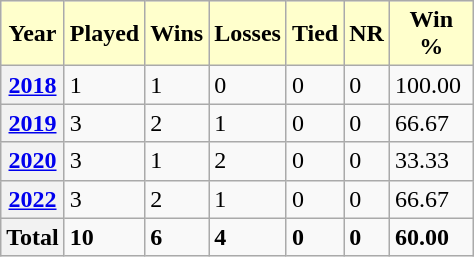<table class="wikitable" style="width:25%;">
<tr>
<th style="background:#ffc;">Year</th>
<th style="background:#ffc;">Played</th>
<th style="background:#ffc;">Wins</th>
<th style="background:#ffc;">Losses</th>
<th style="background:#ffc;">Tied</th>
<th style="background:#ffc;">NR</th>
<th style="background:#ffc;">Win %</th>
</tr>
<tr>
<th><a href='#'>2018</a></th>
<td>1</td>
<td>1</td>
<td>0</td>
<td>0</td>
<td>0</td>
<td>100.00</td>
</tr>
<tr>
<th><a href='#'>2019</a></th>
<td>3</td>
<td>2</td>
<td>1</td>
<td>0</td>
<td>0</td>
<td>66.67</td>
</tr>
<tr>
<th><a href='#'>2020</a></th>
<td>3</td>
<td>1</td>
<td>2</td>
<td>0</td>
<td>0</td>
<td>33.33</td>
</tr>
<tr>
<th><a href='#'>2022</a></th>
<td>3</td>
<td>2</td>
<td>1</td>
<td>0</td>
<td>0</td>
<td>66.67</td>
</tr>
<tr>
<th>Total</th>
<td><strong>10</strong></td>
<td><strong>6</strong></td>
<td><strong>4</strong></td>
<td><strong>0</strong></td>
<td><strong>0</strong></td>
<td><strong>60.00</strong></td>
</tr>
</table>
